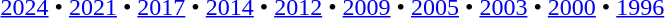<table id=toc class=toc summary=Contents>
<tr>
<td align=center><br><a href='#'>2024</a> • <a href='#'>2021</a> • <a href='#'>2017</a> • <a href='#'>2014</a> • <a href='#'>2012</a> • <a href='#'>2009</a> • <a href='#'>2005</a> • <a href='#'>2003</a> • <a href='#'>2000</a> • <a href='#'>1996</a></td>
</tr>
</table>
